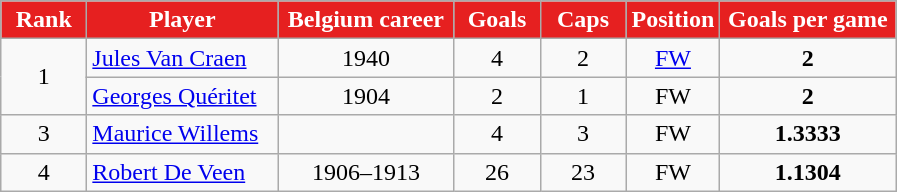<table class="wikitable sortable" style="text-align:center;">
<tr>
<th style="width:50px; background:#e62020; color:white;">Rank</th>
<th style="width:120px; background:#e62020; color:white;">Player</th>
<th style="width:110px; background:#e62020; color:white;">Belgium career</th>
<th style="width:50px; background:#e62020; color:white;">Goals</th>
<th style="width:50px; background:#e62020; color:white;">Caps</th>
<th style="width:50px; background:#e62020; color:white;">Position</th>
<th style="width:110px; background:#e62020; color:white;">Goals per game</th>
</tr>
<tr>
<td rowspan=2>1</td>
<td style="text-align:left;"><a href='#'>Jules Van Craen</a></td>
<td>1940</td>
<td>4</td>
<td>2</td>
<td><a href='#'>FW</a></td>
<td><strong>2</strong></td>
</tr>
<tr>
<td style="text-align:left;"><a href='#'>Georges Quéritet</a></td>
<td>1904</td>
<td>2</td>
<td>1</td>
<td>FW</td>
<td><strong>2</strong></td>
</tr>
<tr>
<td>3</td>
<td style="text-align:left;"><a href='#'>Maurice Willems</a></td>
<td></td>
<td>4</td>
<td>3</td>
<td>FW</td>
<td><strong>1.3333</strong></td>
</tr>
<tr>
<td>4</td>
<td style="text-align:left;"><a href='#'>Robert De Veen</a></td>
<td>1906–1913</td>
<td>26</td>
<td>23</td>
<td>FW</td>
<td><strong>1.1304</strong></td>
</tr>
</table>
